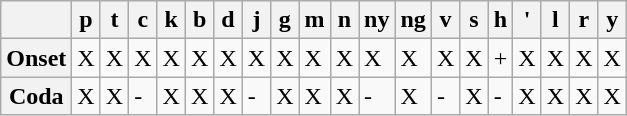<table class="wikitable">
<tr>
<th></th>
<th>p</th>
<th>t</th>
<th>c</th>
<th>k</th>
<th>b</th>
<th>d</th>
<th>j</th>
<th>g</th>
<th>m</th>
<th>n</th>
<th>ny</th>
<th>ng</th>
<th>v</th>
<th>s</th>
<th>h</th>
<th>'</th>
<th>l</th>
<th>r</th>
<th>y</th>
</tr>
<tr>
<th>Onset</th>
<td>X</td>
<td>X</td>
<td>X</td>
<td>X</td>
<td>X</td>
<td>X</td>
<td>X</td>
<td>X</td>
<td>X</td>
<td>X</td>
<td>X</td>
<td>X</td>
<td>X</td>
<td>X</td>
<td>+</td>
<td>X</td>
<td>X</td>
<td>X</td>
<td>X</td>
</tr>
<tr>
<th>Coda</th>
<td>X</td>
<td>X</td>
<td>-</td>
<td>X</td>
<td>X</td>
<td>X</td>
<td>-</td>
<td>X</td>
<td>X</td>
<td>X</td>
<td>-</td>
<td>X</td>
<td>-</td>
<td>X</td>
<td>-</td>
<td>X</td>
<td>X</td>
<td>X</td>
<td>X</td>
</tr>
</table>
